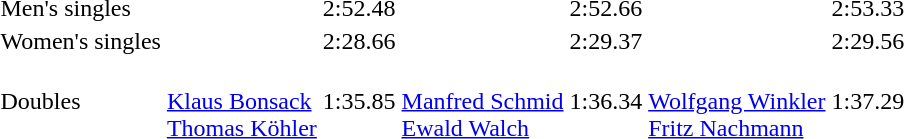<table>
<tr>
<td>Men's singles <br></td>
<td></td>
<td>2:52.48</td>
<td></td>
<td>2:52.66</td>
<td></td>
<td>2:53.33</td>
</tr>
<tr>
<td>Women's singles <br></td>
<td></td>
<td>2:28.66</td>
<td></td>
<td>2:29.37</td>
<td></td>
<td>2:29.56</td>
</tr>
<tr>
<td>Doubles <br></td>
<td><br> <a href='#'>Klaus Bonsack</a> <br> <a href='#'>Thomas Köhler</a></td>
<td>1:35.85</td>
<td><br> <a href='#'>Manfred Schmid</a> <br> <a href='#'>Ewald Walch</a></td>
<td>1:36.34</td>
<td><br> <a href='#'>Wolfgang Winkler</a> <br> <a href='#'>Fritz Nachmann</a></td>
<td>1:37.29</td>
</tr>
</table>
